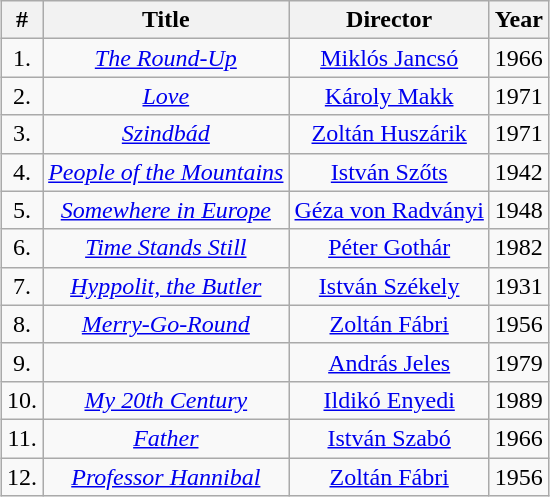<table class="wikitable" style="text-align:center; margin: 1em auto;">
<tr>
<th>#</th>
<th>Title</th>
<th>Director</th>
<th>Year</th>
</tr>
<tr>
<td>1.</td>
<td><em><a href='#'>The Round-Up</a></em></td>
<td><a href='#'>Miklós Jancsó</a></td>
<td>1966</td>
</tr>
<tr>
<td>2.</td>
<td><em><a href='#'>Love</a></em></td>
<td><a href='#'>Károly Makk</a></td>
<td>1971</td>
</tr>
<tr>
<td>3.</td>
<td><em><a href='#'>Szindbád</a></em></td>
<td><a href='#'>Zoltán Huszárik</a></td>
<td>1971</td>
</tr>
<tr>
<td>4.</td>
<td><em><a href='#'>People of the Mountains</a></em></td>
<td><a href='#'>István Szőts</a></td>
<td>1942</td>
</tr>
<tr>
<td>5.</td>
<td><em><a href='#'>Somewhere in Europe</a></em></td>
<td><a href='#'>Géza von Radványi</a></td>
<td>1948</td>
</tr>
<tr>
<td>6.</td>
<td><em><a href='#'>Time Stands Still</a></em></td>
<td><a href='#'>Péter Gothár</a></td>
<td>1982</td>
</tr>
<tr>
<td>7.</td>
<td><em><a href='#'>Hyppolit, the Butler</a></em></td>
<td><a href='#'>István Székely</a></td>
<td>1931</td>
</tr>
<tr>
<td>8.</td>
<td><em><a href='#'>Merry-Go-Round</a></em></td>
<td><a href='#'>Zoltán Fábri</a></td>
<td>1956</td>
</tr>
<tr>
<td>9.</td>
<td><em></em></td>
<td><a href='#'>András Jeles</a></td>
<td>1979</td>
</tr>
<tr>
<td>10.</td>
<td><em><a href='#'>My 20th Century</a></em></td>
<td><a href='#'>Ildikó Enyedi</a></td>
<td>1989</td>
</tr>
<tr>
<td>11.</td>
<td><em><a href='#'>Father</a></em></td>
<td><a href='#'>István Szabó</a></td>
<td>1966</td>
</tr>
<tr>
<td>12.</td>
<td><em><a href='#'>Professor Hannibal</a></em></td>
<td><a href='#'>Zoltán Fábri</a></td>
<td>1956</td>
</tr>
</table>
